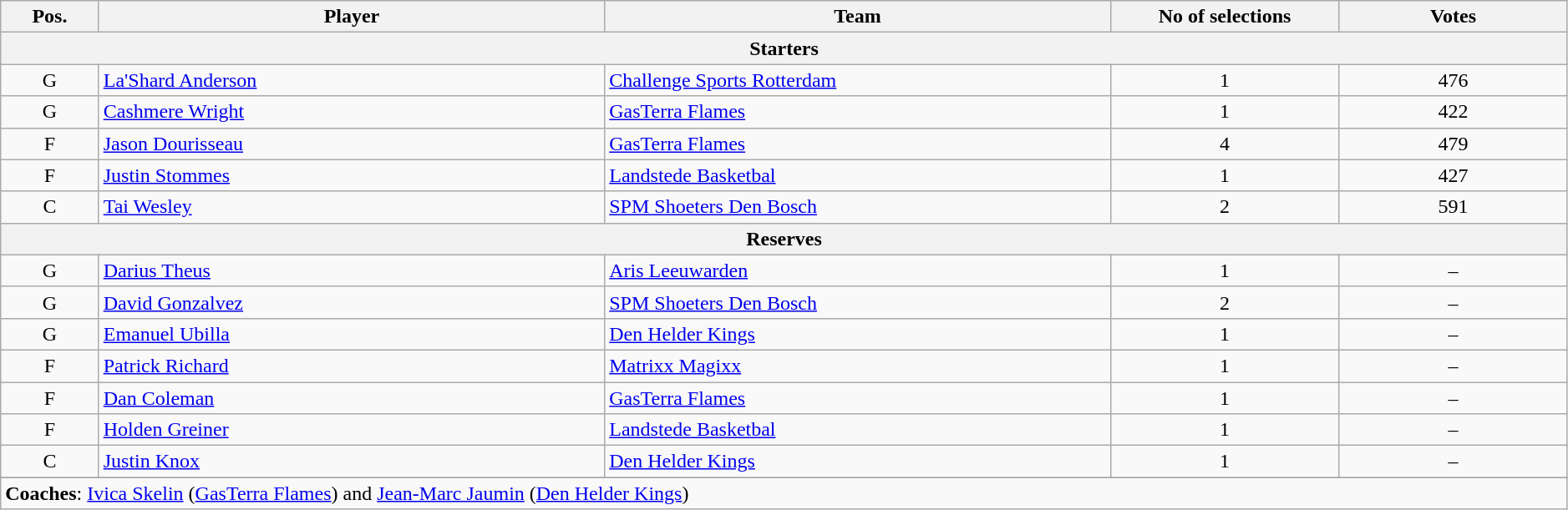<table class="wikitable" style="text-align:center" width=99%>
<tr>
<th scope="col" style="width:25px;">Pos.</th>
<th scope="col" style="width:175px;">Player</th>
<th scope="col" style="width:175px;">Team</th>
<th scope="col" style="width:75px;">No of selections</th>
<th scope="col" style="width:75px;">Votes</th>
</tr>
<tr>
<th scope="col" colspan="5">Starters</th>
</tr>
<tr>
<td>G</td>
<td style="text-align:left"> <a href='#'>La'Shard Anderson</a></td>
<td style="text-align:left"><a href='#'>Challenge Sports Rotterdam</a></td>
<td>1</td>
<td>476</td>
</tr>
<tr>
<td>G</td>
<td style="text-align:left"> <a href='#'>Cashmere Wright</a></td>
<td style="text-align:left"><a href='#'>GasTerra Flames</a></td>
<td>1</td>
<td>422</td>
</tr>
<tr>
<td>F</td>
<td style="text-align:left"> <a href='#'>Jason Dourisseau</a></td>
<td style="text-align:left"><a href='#'>GasTerra Flames</a></td>
<td>4</td>
<td>479</td>
</tr>
<tr>
<td>F</td>
<td style="text-align:left"> <a href='#'>Justin Stommes</a></td>
<td style="text-align:left"><a href='#'>Landstede Basketbal</a></td>
<td>1</td>
<td>427</td>
</tr>
<tr>
<td>C</td>
<td style="text-align:left"> <a href='#'>Tai Wesley</a></td>
<td style="text-align:left"><a href='#'>SPM Shoeters Den Bosch</a></td>
<td>2</td>
<td>591</td>
</tr>
<tr>
<th scope="col" colspan="5">Reserves</th>
</tr>
<tr>
<td>G</td>
<td style="text-align:left"> <a href='#'>Darius Theus</a></td>
<td style="text-align:left"><a href='#'>Aris Leeuwarden</a></td>
<td>1</td>
<td>–</td>
</tr>
<tr>
<td>G</td>
<td style="text-align:left"> <a href='#'>David Gonzalvez</a></td>
<td style="text-align:left"><a href='#'>SPM Shoeters Den Bosch</a></td>
<td>2</td>
<td>–</td>
</tr>
<tr>
<td>G</td>
<td style="text-align:left">  <a href='#'>Emanuel Ubilla</a></td>
<td style="text-align:left"><a href='#'>Den Helder Kings</a></td>
<td>1</td>
<td>–</td>
</tr>
<tr>
<td>F</td>
<td style="text-align:left"> <a href='#'>Patrick Richard</a></td>
<td style="text-align:left"><a href='#'>Matrixx Magixx</a></td>
<td>1</td>
<td>–</td>
</tr>
<tr>
<td>F</td>
<td style="text-align:left"> <a href='#'>Dan Coleman</a></td>
<td style="text-align:left"><a href='#'>GasTerra Flames</a></td>
<td>1</td>
<td>–</td>
</tr>
<tr>
<td>F</td>
<td style="text-align:left">  <a href='#'>Holden Greiner</a></td>
<td style="text-align:left"><a href='#'>Landstede Basketbal</a></td>
<td>1</td>
<td>–</td>
</tr>
<tr>
<td>C</td>
<td style="text-align:left"> <a href='#'>Justin Knox</a></td>
<td style="text-align:left"><a href='#'>Den Helder Kings</a></td>
<td>1</td>
<td>–</td>
</tr>
<tr>
</tr>
<tr>
<td style="text-align:left" colspan="5"><strong>Coaches</strong>:  <a href='#'>Ivica Skelin</a> (<a href='#'>GasTerra Flames</a>) and  <a href='#'>Jean-Marc Jaumin</a> (<a href='#'>Den Helder Kings</a>)</td>
</tr>
</table>
